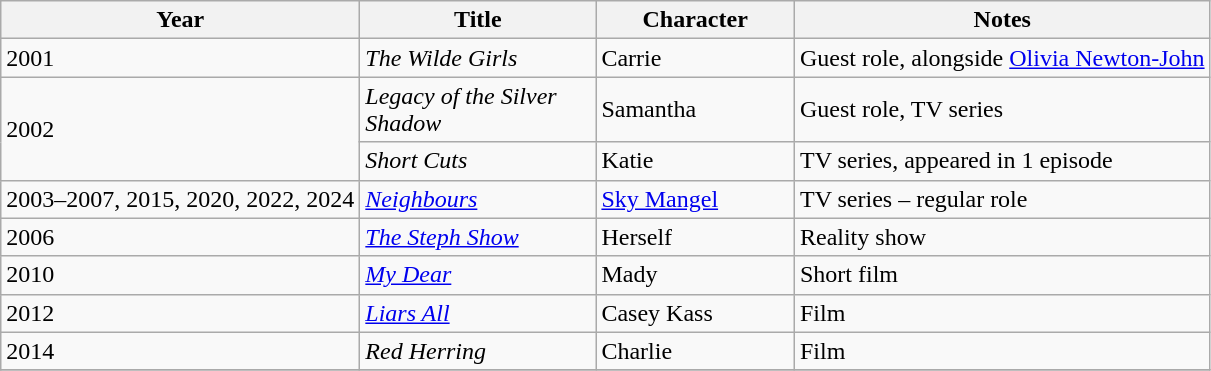<table class="wikitable">
<tr>
<th align="left" valign="top">Year</th>
<th align="left" valign="top" width="150">Title</th>
<th align="left" valign="top" width="125">Character</th>
<th align="left" valign="top">Notes</th>
</tr>
<tr>
<td rowspan=1>2001</td>
<td><em>The Wilde Girls</em></td>
<td>Carrie</td>
<td>Guest role, alongside <a href='#'>Olivia Newton-John</a></td>
</tr>
<tr>
<td rowspan=2>2002</td>
<td><em>Legacy of the Silver Shadow</em></td>
<td>Samantha</td>
<td>Guest role, TV series</td>
</tr>
<tr>
<td><em>Short Cuts</em></td>
<td>Katie</td>
<td>TV series, appeared in 1 episode</td>
</tr>
<tr>
<td rowspan=1>2003–2007, 2015, 2020, 2022, 2024</td>
<td><em><a href='#'>Neighbours</a></em></td>
<td><a href='#'>Sky Mangel</a></td>
<td>TV series – regular role</td>
</tr>
<tr>
<td rowspan=1>2006</td>
<td><em><a href='#'>The Steph Show</a></em></td>
<td>Herself</td>
<td>Reality show</td>
</tr>
<tr>
<td rowspan=1>2010</td>
<td><em><a href='#'>My Dear</a></em></td>
<td>Mady</td>
<td>Short film</td>
</tr>
<tr>
<td rowspan=1>2012</td>
<td><em><a href='#'>Liars All</a></em></td>
<td>Casey Kass</td>
<td>Film</td>
</tr>
<tr>
<td rowspan=1>2014</td>
<td><em>Red Herring</em></td>
<td>Charlie</td>
<td>Film</td>
</tr>
<tr>
</tr>
</table>
